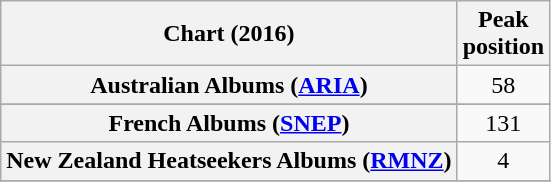<table class="wikitable sortable plainrowheaders" style="text-align:center">
<tr>
<th scope="col">Chart (2016)</th>
<th scope="col">Peak<br> position</th>
</tr>
<tr>
<th scope="row">Australian Albums (<a href='#'>ARIA</a>)</th>
<td>58</td>
</tr>
<tr>
</tr>
<tr>
</tr>
<tr>
</tr>
<tr>
</tr>
<tr>
<th scope="row">French Albums (<a href='#'>SNEP</a>)</th>
<td>131</td>
</tr>
<tr>
<th scope="row">New Zealand Heatseekers Albums (<a href='#'>RMNZ</a>)</th>
<td>4</td>
</tr>
<tr>
</tr>
<tr>
</tr>
<tr>
</tr>
</table>
